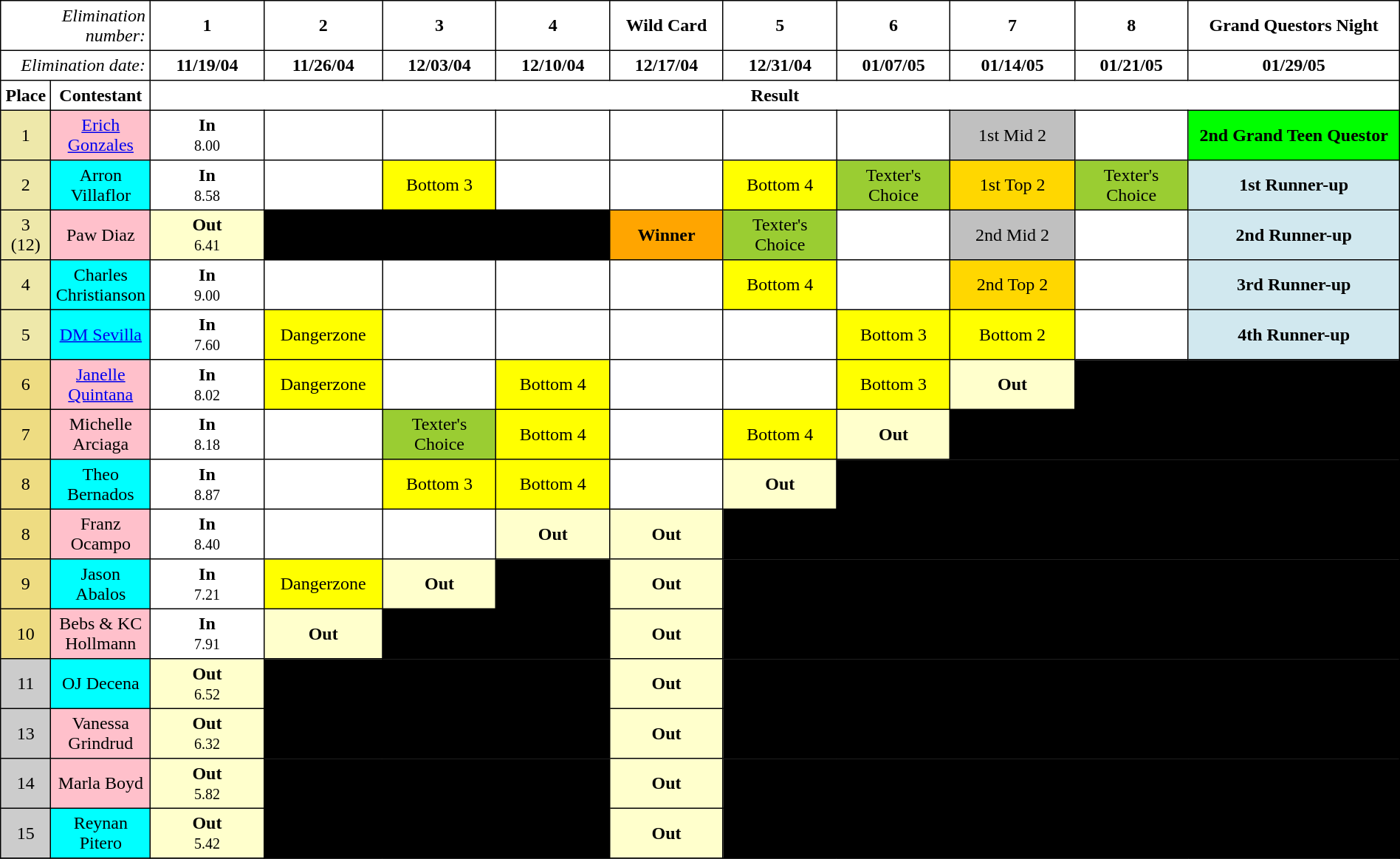<table border="2" cellpadding="4" style="background:white; border:1px solid black; border-collapse:collapse; margin:1em auto; text-align:center;">
<tr>
<td colspan="2" align="right"><em>Elimination number:</em></td>
<th width=9%>1</th>
<th width=9%>2</th>
<th width=9%>3</th>
<th width=9%>4</th>
<th width=9%>Wild Card</th>
<th width=9%>5</th>
<th width=9%>6</th>
<th width=10%>7</th>
<th width=9%>8</th>
<th width=30%>Grand Questors Night</th>
</tr>
<tr>
<td colspan="2" align="right"><em>Elimination date:</em></td>
<th width=9%>11/19/04</th>
<th width=9%>11/26/04</th>
<th width=9%>12/03/04</th>
<th width=9%>12/10/04</th>
<th width=9%>12/17/04</th>
<th width=9%>12/31/04</th>
<th width=9%>01/07/05</th>
<th width=9%>01/14/05</th>
<th width=9%>01/21/05</th>
<th width=39%>01/29/05</th>
</tr>
<tr>
<th>Place</th>
<th>Contestant</th>
<th colspan="10" align="center">Result</th>
</tr>
<tr>
<td align="center" style="background:palegoldenrod;">1</td>
<td bgcolor="pink"><a href='#'>Erich Gonzales</a></td>
<td style="background:white; color:black"><strong>In</strong><br><small>8.00</small></td>
<td style="background:white; color:black"></td>
<td style="background:white; color:black"></td>
<td style="background:white; color:black"></td>
<td style="background:white; color:black"></td>
<td style="background:white; color:black"></td>
<td style="background:white; color:black"></td>
<td style="background:silver; color:black">1st Mid 2</td>
<td style="background:white; color:black"></td>
<td style="background:lime; color:black"><strong>2nd Grand Teen Questor</strong></td>
</tr>
<tr>
<td align="center" style="background:palegoldenrod;">2</td>
<td bgcolor="cyan">Arron Villaflor</td>
<td style="background:white; color:black"><strong>In</strong><br><small>8.58</small></td>
<td style="background:white; color:black"></td>
<td style="background:yellow; color:black">Bottom 3</td>
<td style="background:white; color:black"></td>
<td style="background:white; color:black"></td>
<td style="background:yellow; color:black">Bottom 4</td>
<td style="background:yellowgreen; color:black">Texter's Choice</td>
<td style="background:gold; color:black">1st Top 2</td>
<td style="background:yellowgreen; color:black">Texter's Choice</td>
<td style="background:#D1E8EF; color:black"><strong>1st Runner-up</strong></td>
</tr>
<tr>
<td align="center" style="background:palegoldenrod;">3<br>(12)</td>
<td bgcolor="pink">Paw Diaz</td>
<td style="background:#FFFFCC; color:black"><strong>Out</strong><br><small>6.41</small></td>
<td style="background:black; color:white" colspan="3"></td>
<td style="background:orange; color:black"><strong>Winner</strong></td>
<td style="background:yellowgreen; color:black">Texter's Choice</td>
<td style="background:white; color:black"></td>
<td style="background:silver; color:black">2nd Mid 2</td>
<td style="background:white; color:black"></td>
<td style="background:#D1E8EF; color:black"><strong>2nd Runner-up</strong></td>
</tr>
<tr>
<td align="center" style="background:palegoldenrod;">4</td>
<td bgcolor="cyan">Charles Christianson</td>
<td style="background:white; color:black"><strong>In</strong><br><small>9.00</small></td>
<td style="background:white; color:black"></td>
<td style="background:white; color:black"></td>
<td style="background:white; color:black"></td>
<td style="background:white; color:black"></td>
<td style="background:yellow; color:black">Bottom 4</td>
<td style="background:white; color:black"></td>
<td style="background:gold; color:black">2nd Top 2</td>
<td style="background:white; color:black"></td>
<td style="background:#D1E8EF; color:black"><strong>3rd Runner-up</strong></td>
</tr>
<tr>
<td align="center" style="background:palegoldenrod;">5</td>
<td bgcolor="cyan"><a href='#'>DM Sevilla</a></td>
<td style="background:white; color:black"><strong>In</strong><br><small>7.60</small></td>
<td style="background:yellow; color:black">Dangerzone</td>
<td style="background:white; color:black"></td>
<td style="background:white; color:black"></td>
<td style="background:white; color:black"></td>
<td style="background:white; color:black"></td>
<td style="background:yellow; color:black">Bottom 3</td>
<td style="background:yellow; color:black">Bottom 2</td>
<td style="background:white; color:black"></td>
<td style="background:#D1E8EF; color:black"><strong>4th Runner-up</strong></td>
</tr>
<tr>
<td align="center" style="background:#EEDC82;">6</td>
<td bgcolor="pink"><a href='#'>Janelle Quintana</a></td>
<td style="background:white; color:black"><strong>In</strong><br><small>8.02</small></td>
<td style="background:yellow; color:black">Dangerzone</td>
<td style="background:white; color:black"></td>
<td style="background:yellow; color:black">Bottom 4</td>
<td style="background:white; color:black"></td>
<td style="background:white; color:black"></td>
<td style="background:yellow; color:black">Bottom 3</td>
<td style="background:#FFFFCC; color:black"><strong>Out</strong></td>
<td style="background:Black; color:white" colspan=2></td>
</tr>
<tr>
<td align="center" style="background:#EEDC82;">7</td>
<td bgcolor="pink">Michelle Arciaga</td>
<td style="background:white; color:black"><strong>In</strong><br><small>8.18</small></td>
<td style="background:white; color:black"></td>
<td style="background:yellowgreen; color:black">Texter's Choice</td>
<td style="background:yellow; color:black">Bottom 4</td>
<td style="background:white; color:black"></td>
<td style="background:yellow; color:black">Bottom 4</td>
<td style="background:#FFFFCC; color:black"><strong>Out</strong></td>
<td style="background:Black; color:white" colspan=3></td>
</tr>
<tr>
<td align="center" style="background:#EEDC82;">8</td>
<td bgcolor="cyan">Theo Bernados</td>
<td style="background:white; color:black"><strong>In</strong><br><small>8.87</small></td>
<td style="background:white; color:black"></td>
<td style="background:yellow; color:black">Bottom 3</td>
<td style="background:yellow; color:black">Bottom 4</td>
<td style="background:white; color:black"></td>
<td style="background:#FFFFCC; color:black"><strong>Out</strong></td>
<td style="background:Black; color:white" colspan=4></td>
</tr>
<tr>
<td align="center" style="background:#EEDC82;">8</td>
<td bgcolor="pink">Franz Ocampo</td>
<td style="background:white; color:black"><strong>In</strong><br><small>8.40</small></td>
<td style="background:white; color:black"></td>
<td style="background:white; color:black"></td>
<td style="background:#FFFFCC; color:black"><strong>Out</strong></td>
<td style="background:#FFFFCC; color:black"><strong>Out</strong></td>
<td style="background:Black; color:white" colspan=5></td>
</tr>
<tr>
<td align="center" style="background:#EEDC82;">9</td>
<td bgcolor="cyan">Jason Abalos</td>
<td style="background:white; color:black"><strong>In</strong><br><small>7.21</small></td>
<td style="background:yellow; color:black">Dangerzone</td>
<td style="background:#FFFFCC; color:black"><strong>Out</strong></td>
<td style="background:Black; color:white" colspan=1></td>
<td style="background:#FFFFCC; color:black"><strong>Out</strong></td>
<td style="background:Black; color:white" colspan=6></td>
</tr>
<tr>
<td align="center" style="background:#EEDC82;">10</td>
<td bgcolor="pink">Bebs & KC Hollmann</td>
<td style="background:white; color:black"><strong>In</strong><br><small>7.91</small></td>
<td style="background:#FFFFCC; color:black"><strong>Out</strong></td>
<td style="background:Black; color:white" colspan=2></td>
<td style="background:#FFFFCC; color:black"><strong>Out</strong></td>
<td style="background:Black; color:white" colspan=7></td>
</tr>
<tr>
<td align="center" style="background:#CCCCCC;">11</td>
<td bgcolor="cyan">OJ Decena</td>
<td style="background:#FFFFCC; color:black"><strong>Out</strong><br><small>6.52</small></td>
<td style="background:Black; color:white" colspan=3></td>
<td style="background:#FFFFCC; color:black"><strong>Out</strong></td>
<td style="background:Black; color:white" colspan=8></td>
</tr>
<tr>
<td align="center" style="background:#CCCCCC;">13</td>
<td bgcolor="pink">Vanessa Grindrud</td>
<td style="background:#FFFFCC; color:black"><strong>Out</strong><br><small>6.32</small></td>
<td style="background:Black; color:white" colspan=3></td>
<td style="background:#FFFFCC; color:black"><strong>Out</strong></td>
<td style="background:Black; color:white" colspan=8></td>
</tr>
<tr>
<td align="center" style="background:#CCCCCC;">14</td>
<td bgcolor="pink">Marla Boyd</td>
<td style="background:#FFFFCC; color:black"><strong>Out</strong><br><small>5.82</small></td>
<td style="background:Black; color:white" colspan=3></td>
<td style="background:#FFFFCC; color:black"><strong>Out</strong></td>
<td style="background:Black; color:white" colspan=8></td>
</tr>
<tr>
<td align="center" style="background:#CCCCCC;">15</td>
<td bgcolor="cyan">Reynan Pitero</td>
<td style="background:#FFFFCC; color:black"><strong>Out</strong><br><small>5.42</small></td>
<td style="background:Black; color:white" colspan=3></td>
<td style="background:#FFFFCC; color:black"><strong>Out</strong></td>
<td style="background:Black; color:white" colspan=8></td>
</tr>
<tr>
</tr>
</table>
